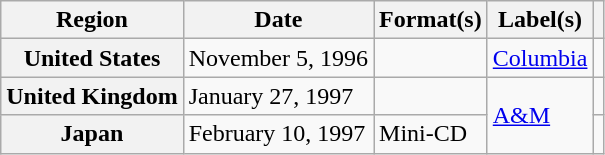<table class="wikitable plainrowheaders">
<tr>
<th scope="col">Region</th>
<th scope="col">Date</th>
<th scope="col">Format(s)</th>
<th scope="col">Label(s)</th>
<th scope="col"></th>
</tr>
<tr>
<th scope="row">United States</th>
<td>November 5, 1996</td>
<td></td>
<td><a href='#'>Columbia</a></td>
<td></td>
</tr>
<tr>
<th scope="row">United Kingdom</th>
<td>January 27, 1997</td>
<td></td>
<td rowspan="2"><a href='#'>A&M</a></td>
<td></td>
</tr>
<tr>
<th scope="row">Japan</th>
<td>February 10, 1997</td>
<td>Mini-CD</td>
<td></td>
</tr>
</table>
